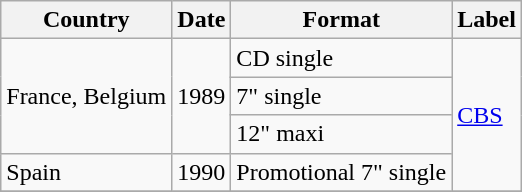<table class=wikitable>
<tr>
<th>Country</th>
<th>Date</th>
<th>Format</th>
<th>Label</th>
</tr>
<tr>
<td rowspan="3">France, Belgium</td>
<td rowspan="3">1989</td>
<td>CD single</td>
<td rowspan="4"><a href='#'>CBS</a></td>
</tr>
<tr>
<td>7" single</td>
</tr>
<tr>
<td>12" maxi</td>
</tr>
<tr>
<td>Spain</td>
<td>1990</td>
<td>Promotional 7" single</td>
</tr>
<tr>
</tr>
</table>
